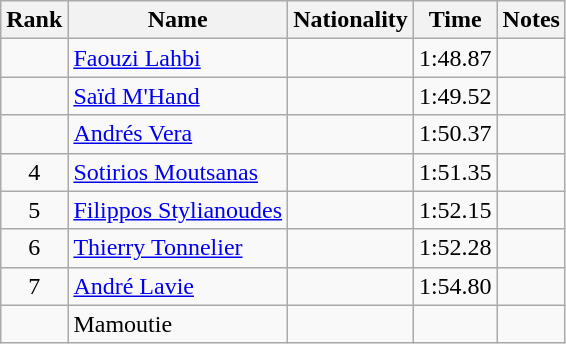<table class="wikitable sortable" style="text-align:center">
<tr>
<th>Rank</th>
<th>Name</th>
<th>Nationality</th>
<th>Time</th>
<th>Notes</th>
</tr>
<tr>
<td></td>
<td align=left><a href='#'>Faouzi Lahbi</a></td>
<td align=left></td>
<td>1:48.87</td>
<td></td>
</tr>
<tr>
<td></td>
<td align=left><a href='#'>Saïd M'Hand</a></td>
<td align=left></td>
<td>1:49.52</td>
<td></td>
</tr>
<tr>
<td></td>
<td align=left><a href='#'>Andrés Vera</a></td>
<td align=left></td>
<td>1:50.37</td>
<td></td>
</tr>
<tr>
<td>4</td>
<td align=left><a href='#'>Sotirios Moutsanas</a></td>
<td align=left></td>
<td>1:51.35</td>
<td></td>
</tr>
<tr>
<td>5</td>
<td align=left><a href='#'>Filippos Stylianoudes</a></td>
<td align=left></td>
<td>1:52.15</td>
<td></td>
</tr>
<tr>
<td>6</td>
<td align=left><a href='#'>Thierry Tonnelier</a></td>
<td align=left></td>
<td>1:52.28</td>
<td></td>
</tr>
<tr>
<td>7</td>
<td align=left><a href='#'>André Lavie</a></td>
<td align=left></td>
<td>1:54.80</td>
<td></td>
</tr>
<tr>
<td></td>
<td align=left>Mamoutie</td>
<td align=left></td>
<td></td>
<td></td>
</tr>
</table>
